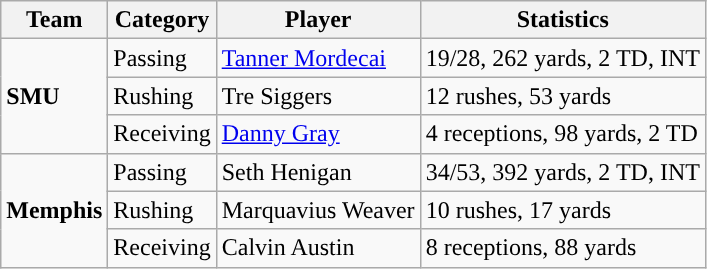<table class="wikitable" style="float: left;">
<tr>
<th>Team</th>
<th>Category</th>
<th>Player</th>
<th>Statistics</th>
</tr>
<tr>
<td rowspan=3><strong>SMU</strong></td>
<td>Passing</td>
<td><a href='#'>Tanner Mordecai</a></td>
<td>19/28, 262 yards, 2 TD, INT</td>
</tr>
<tr>
<td>Rushing</td>
<td>Tre Siggers</td>
<td>12 rushes, 53 yards</td>
</tr>
<tr>
<td>Receiving</td>
<td><a href='#'>Danny Gray</a></td>
<td>4 receptions, 98 yards, 2 TD</td>
</tr>
<tr>
<td rowspan=3><strong>Memphis</strong></td>
<td>Passing</td>
<td>Seth Henigan</td>
<td>34/53, 392 yards, 2 TD, INT</td>
</tr>
<tr>
<td>Rushing</td>
<td>Marquavius Weaver</td>
<td>10 rushes, 17 yards</td>
</tr>
<tr>
<td>Receiving</td>
<td>Calvin Austin</td>
<td>8 receptions, 88 yards</td>
</tr>
</table>
